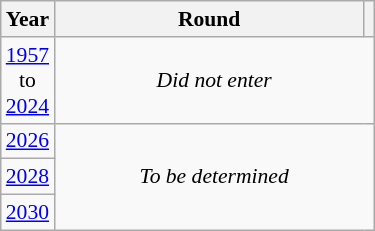<table class="wikitable" style="text-align: center; font-size:90%">
<tr>
<th>Year</th>
<th style="width:200px">Round</th>
<th></th>
</tr>
<tr>
<td><a href='#'>1957</a><br>to<br><a href='#'>2024</a></td>
<td colspan="2"><em>Did not enter</em></td>
</tr>
<tr>
<td><a href='#'>2026</a></td>
<td colspan="2" rowspan="3"><em>To be determined</em></td>
</tr>
<tr>
<td><a href='#'>2028</a></td>
</tr>
<tr>
<td><a href='#'>2030</a></td>
</tr>
</table>
